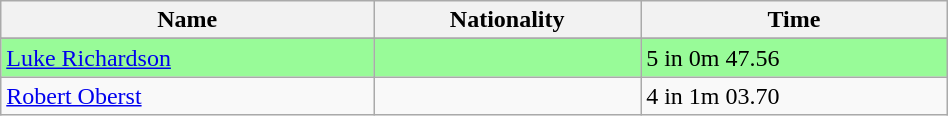<table class="wikitable" style="display: inline-table;width: 50%;">
<tr>
<th>Name</th>
<th>Nationality</th>
<th>Time</th>
</tr>
<tr>
</tr>
<tr style="background:palegreen">
<td><a href='#'>Luke Richardson</a></td>
<td></td>
<td>5 in 0m 47.56</td>
</tr>
<tr>
<td><a href='#'>Robert Oberst</a></td>
<td></td>
<td>4 in 1m 03.70</td>
</tr>
</table>
